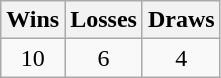<table class="wikitable">
<tr>
<th>Wins</th>
<th>Losses</th>
<th>Draws</th>
</tr>
<tr>
<td align=center>10</td>
<td align=center>6</td>
<td align=center>4</td>
</tr>
</table>
